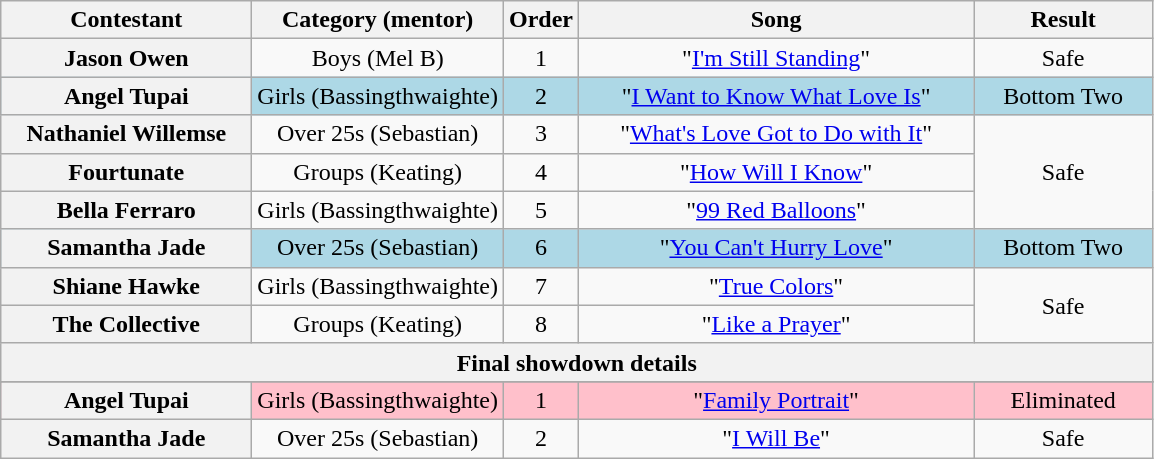<table class="wikitable plainrowheaders" style="text-align:center;">
<tr>
<th scope="col" style="width:10em;">Contestant</th>
<th scope="col">Category (mentor)</th>
<th scope="col">Order</th>
<th scope="col" style="width:16em;">Song</th>
<th scope="col" style="width:7em;">Result</th>
</tr>
<tr>
<th scope="row">Jason Owen</th>
<td>Boys (Mel B)</td>
<td>1</td>
<td>"<a href='#'>I'm Still Standing</a>"</td>
<td>Safe</td>
</tr>
<tr style="background:lightblue;">
<th scope="row">Angel Tupai</th>
<td>Girls (Bassingthwaighte)</td>
<td>2</td>
<td>"<a href='#'>I Want to Know What Love Is</a>"</td>
<td>Bottom Two</td>
</tr>
<tr>
<th scope="row">Nathaniel Willemse</th>
<td>Over 25s (Sebastian)</td>
<td>3</td>
<td>"<a href='#'>What's Love Got to Do with It</a>"</td>
<td rowspan=3>Safe</td>
</tr>
<tr>
<th scope="row">Fourtunate</th>
<td>Groups (Keating)</td>
<td>4</td>
<td>"<a href='#'>How Will I Know</a>"</td>
</tr>
<tr>
<th scope="row">Bella Ferraro</th>
<td>Girls (Bassingthwaighte)</td>
<td>5</td>
<td>"<a href='#'>99 Red Balloons</a>"</td>
</tr>
<tr style="background:lightblue;">
<th scope="row">Samantha Jade</th>
<td>Over 25s (Sebastian)</td>
<td>6</td>
<td>"<a href='#'>You Can't Hurry Love</a>"</td>
<td>Bottom Two</td>
</tr>
<tr>
<th scope="row">Shiane Hawke</th>
<td>Girls (Bassingthwaighte)</td>
<td>7</td>
<td>"<a href='#'>True Colors</a>"</td>
<td rowspan=2>Safe</td>
</tr>
<tr>
<th scope="row">The Collective</th>
<td>Groups (Keating)</td>
<td>8</td>
<td>"<a href='#'>Like a Prayer</a>"</td>
</tr>
<tr>
<th colspan="5">Final showdown details</th>
</tr>
<tr>
</tr>
<tr style="background:pink;">
<th scope="row">Angel Tupai</th>
<td>Girls (Bassingthwaighte)</td>
<td>1</td>
<td>"<a href='#'>Family Portrait</a>"</td>
<td>Eliminated</td>
</tr>
<tr>
<th scope="row">Samantha Jade</th>
<td>Over 25s (Sebastian)</td>
<td>2</td>
<td>"<a href='#'>I Will Be</a>"</td>
<td>Safe</td>
</tr>
</table>
